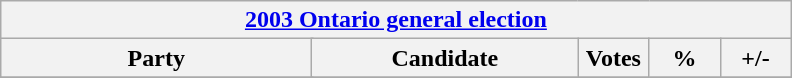<table class="wikitable">
<tr>
<th colspan="6"><a href='#'>2003 Ontario general election</a></th>
</tr>
<tr>
<th colspan="2" style="width: 200px">Party</th>
<th style="width: 170px">Candidate</th>
<th style="width: 40px">Votes</th>
<th style="width: 40px">%</th>
<th style="width: 40px">+/-<br>


</th>
</tr>
<tr>
</tr>
</table>
